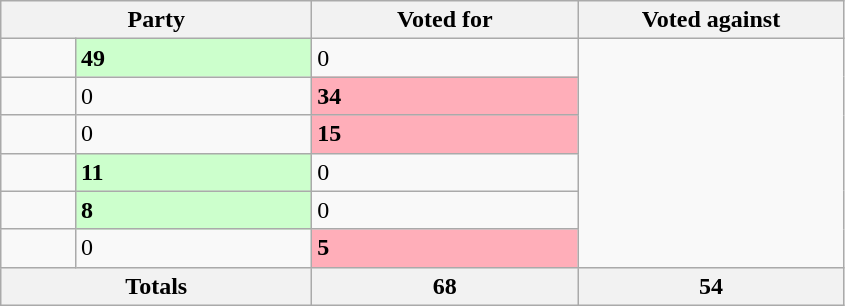<table class="wikitable">
<tr>
<th width=200 colspan="2">Party</th>
<th width=170>Voted for</th>
<th width=170>Voted against</th>
</tr>
<tr>
<td></td>
<td style="background-color:#CCFFCC;"><strong>49</strong></td>
<td>0</td>
</tr>
<tr>
<td></td>
<td>0</td>
<td style="background-color:#FFAEB9;"><strong>34</strong></td>
</tr>
<tr>
<td></td>
<td>0</td>
<td style="background-color:#FFAEB9;"><strong>15</strong></td>
</tr>
<tr>
<td></td>
<td style="background-color:#CCFFCC;"><strong>11</strong></td>
<td>0</td>
</tr>
<tr>
<td></td>
<td style="background-color:#CCFFCC;"><strong>8</strong></td>
<td>0</td>
</tr>
<tr>
<td></td>
<td>0</td>
<td style="background-color:#FFAEB9;"><strong>5</strong></td>
</tr>
<tr>
<th colspan=2>Totals</th>
<th>68</th>
<th>54</th>
</tr>
</table>
